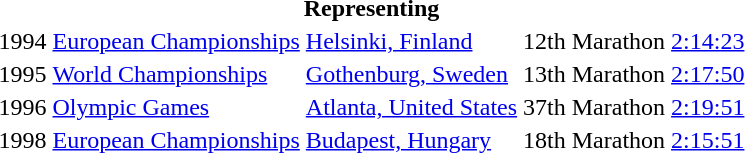<table>
<tr>
<th colspan="6">Representing </th>
</tr>
<tr>
<td>1994</td>
<td><a href='#'>European Championships</a></td>
<td><a href='#'>Helsinki, Finland</a></td>
<td>12th</td>
<td>Marathon</td>
<td><a href='#'>2:14:23</a></td>
</tr>
<tr>
<td>1995</td>
<td><a href='#'>World Championships</a></td>
<td><a href='#'>Gothenburg, Sweden</a></td>
<td>13th</td>
<td>Marathon</td>
<td><a href='#'>2:17:50</a></td>
</tr>
<tr>
<td>1996</td>
<td><a href='#'>Olympic Games</a></td>
<td><a href='#'>Atlanta, United States</a></td>
<td>37th</td>
<td>Marathon</td>
<td><a href='#'>2:19:51</a></td>
</tr>
<tr>
<td>1998</td>
<td><a href='#'>European Championships</a></td>
<td><a href='#'>Budapest, Hungary</a></td>
<td>18th</td>
<td>Marathon</td>
<td><a href='#'>2:15:51</a></td>
</tr>
</table>
